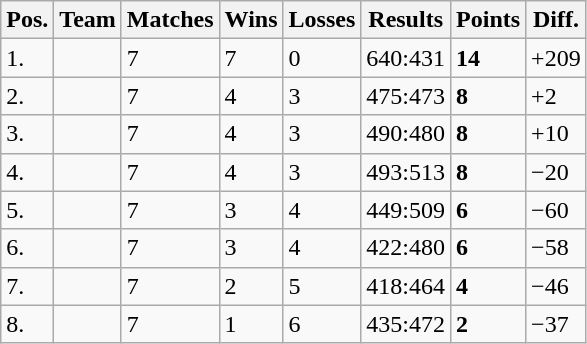<table class="wikitable">
<tr>
<th>Pos.</th>
<th>Team</th>
<th>Matches</th>
<th>Wins</th>
<th>Losses</th>
<th>Results</th>
<th>Points</th>
<th>Diff.</th>
</tr>
<tr>
<td>1.</td>
<td></td>
<td>7</td>
<td>7</td>
<td>0</td>
<td>640:431</td>
<td><strong>14</strong></td>
<td>+209</td>
</tr>
<tr>
<td>2.</td>
<td></td>
<td>7</td>
<td>4</td>
<td>3</td>
<td>475:473</td>
<td><strong>8</strong></td>
<td>+2</td>
</tr>
<tr>
<td>3.</td>
<td></td>
<td>7</td>
<td>4</td>
<td>3</td>
<td>490:480</td>
<td><strong>8</strong></td>
<td>+10</td>
</tr>
<tr>
<td>4.</td>
<td></td>
<td>7</td>
<td>4</td>
<td>3</td>
<td>493:513</td>
<td><strong>8</strong></td>
<td>−20</td>
</tr>
<tr>
<td>5.</td>
<td></td>
<td>7</td>
<td>3</td>
<td>4</td>
<td>449:509</td>
<td><strong>6</strong></td>
<td>−60</td>
</tr>
<tr>
<td>6.</td>
<td></td>
<td>7</td>
<td>3</td>
<td>4</td>
<td>422:480</td>
<td><strong>6</strong></td>
<td>−58</td>
</tr>
<tr>
<td>7.</td>
<td></td>
<td>7</td>
<td>2</td>
<td>5</td>
<td>418:464</td>
<td><strong>4</strong></td>
<td>−46</td>
</tr>
<tr>
<td>8.</td>
<td></td>
<td>7</td>
<td>1</td>
<td>6</td>
<td>435:472</td>
<td><strong>2</strong></td>
<td>−37</td>
</tr>
</table>
